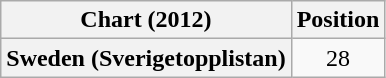<table class="wikitable plainrowheaders" style="text-align:center">
<tr>
<th scope="col">Chart (2012)</th>
<th scope="col">Position</th>
</tr>
<tr>
<th scope="row">Sweden (Sverigetopplistan)</th>
<td>28</td>
</tr>
</table>
